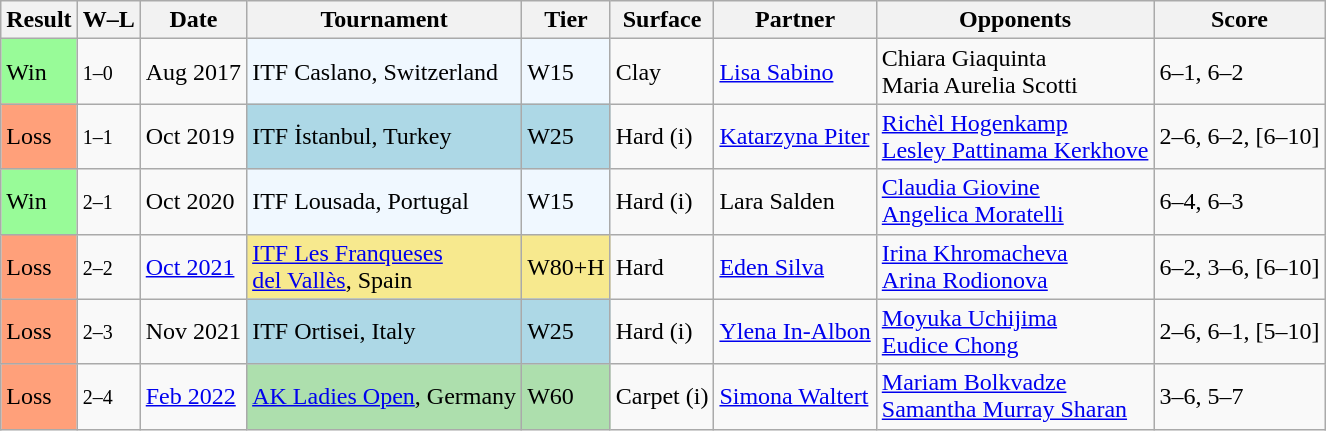<table class="sortable wikitable">
<tr>
<th>Result</th>
<th class="unsortable">W–L</th>
<th>Date</th>
<th>Tournament</th>
<th>Tier</th>
<th>Surface</th>
<th>Partner</th>
<th>Opponents</th>
<th class="unsortable">Score</th>
</tr>
<tr>
<td style="background:#98fb98;">Win</td>
<td><small>1–0</small></td>
<td>Aug 2017</td>
<td style="background:#f0f8ff;">ITF Caslano, Switzerland</td>
<td style="background:#f0f8ff;">W15</td>
<td>Clay</td>
<td> <a href='#'>Lisa Sabino</a></td>
<td> Chiara Giaquinta <br>  Maria Aurelia Scotti</td>
<td>6–1, 6–2</td>
</tr>
<tr>
<td style="background:#ffa07a;">Loss</td>
<td><small>1–1</small></td>
<td>Oct 2019</td>
<td style="background:lightblue;">ITF İstanbul, Turkey</td>
<td style="background:lightblue;">W25</td>
<td>Hard (i)</td>
<td> <a href='#'>Katarzyna Piter</a></td>
<td> <a href='#'>Richèl Hogenkamp</a> <br>  <a href='#'>Lesley Pattinama Kerkhove</a></td>
<td>2–6, 6–2, [6–10]</td>
</tr>
<tr>
<td style="background:#98fb98;">Win</td>
<td><small>2–1</small></td>
<td>Oct 2020</td>
<td style="background:#f0f8ff;">ITF Lousada, Portugal</td>
<td style="background:#f0f8ff;">W15</td>
<td>Hard (i)</td>
<td> Lara Salden</td>
<td> <a href='#'>Claudia Giovine</a> <br>  <a href='#'>Angelica Moratelli</a></td>
<td>6–4, 6–3</td>
</tr>
<tr>
<td style="background:#ffa07a;">Loss</td>
<td><small>2–2</small></td>
<td><a href='#'>Oct 2021</a></td>
<td style="background:#f7e98e;"><a href='#'>ITF Les Franqueses <br>del Vallès</a>, Spain</td>
<td style="background:#f7e98e;">W80+H</td>
<td>Hard</td>
<td> <a href='#'>Eden Silva</a></td>
<td> <a href='#'>Irina Khromacheva</a> <br>  <a href='#'>Arina Rodionova</a></td>
<td>6–2, 3–6, [6–10]</td>
</tr>
<tr>
<td style="background:#ffa07a;">Loss</td>
<td><small>2–3</small></td>
<td>Nov 2021</td>
<td style="background:lightblue;">ITF Ortisei, Italy</td>
<td style="background:lightblue;">W25</td>
<td>Hard (i)</td>
<td> <a href='#'>Ylena In-Albon</a></td>
<td> <a href='#'>Moyuka Uchijima</a> <br>  <a href='#'>Eudice Chong</a></td>
<td>2–6, 6–1, [5–10]</td>
</tr>
<tr>
<td style="background:#ffa07a;">Loss</td>
<td><small>2–4</small></td>
<td><a href='#'>Feb 2022</a></td>
<td style="background:#addfad;"><a href='#'>AK Ladies Open</a>, Germany</td>
<td style="background:#addfad;">W60</td>
<td>Carpet (i)</td>
<td> <a href='#'>Simona Waltert</a></td>
<td> <a href='#'>Mariam Bolkvadze</a> <br>  <a href='#'>Samantha Murray Sharan</a></td>
<td>3–6, 5–7</td>
</tr>
</table>
